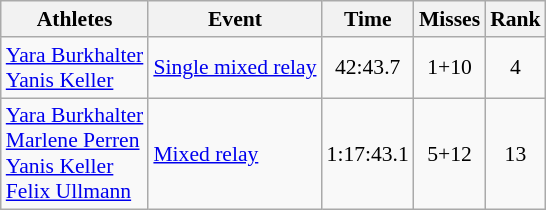<table class="wikitable" style="font-size:90%">
<tr>
<th>Athletes</th>
<th>Event</th>
<th>Time</th>
<th>Misses</th>
<th>Rank</th>
</tr>
<tr align=center>
<td align=left><a href='#'>Yara Burkhalter</a><br><a href='#'>Yanis Keller</a></td>
<td align=left><a href='#'>Single mixed relay</a></td>
<td>42:43.7</td>
<td>1+10</td>
<td>4</td>
</tr>
<tr align=center>
<td align=left><a href='#'>Yara Burkhalter</a><br><a href='#'>Marlene Perren</a><br><a href='#'>Yanis Keller</a><br><a href='#'>Felix Ullmann</a></td>
<td align=left><a href='#'>Mixed relay</a></td>
<td>1:17:43.1</td>
<td>5+12</td>
<td>13</td>
</tr>
</table>
